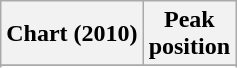<table class="wikitable sortable">
<tr>
<th>Chart (2010)</th>
<th>Peak<br>position</th>
</tr>
<tr>
</tr>
<tr>
</tr>
</table>
